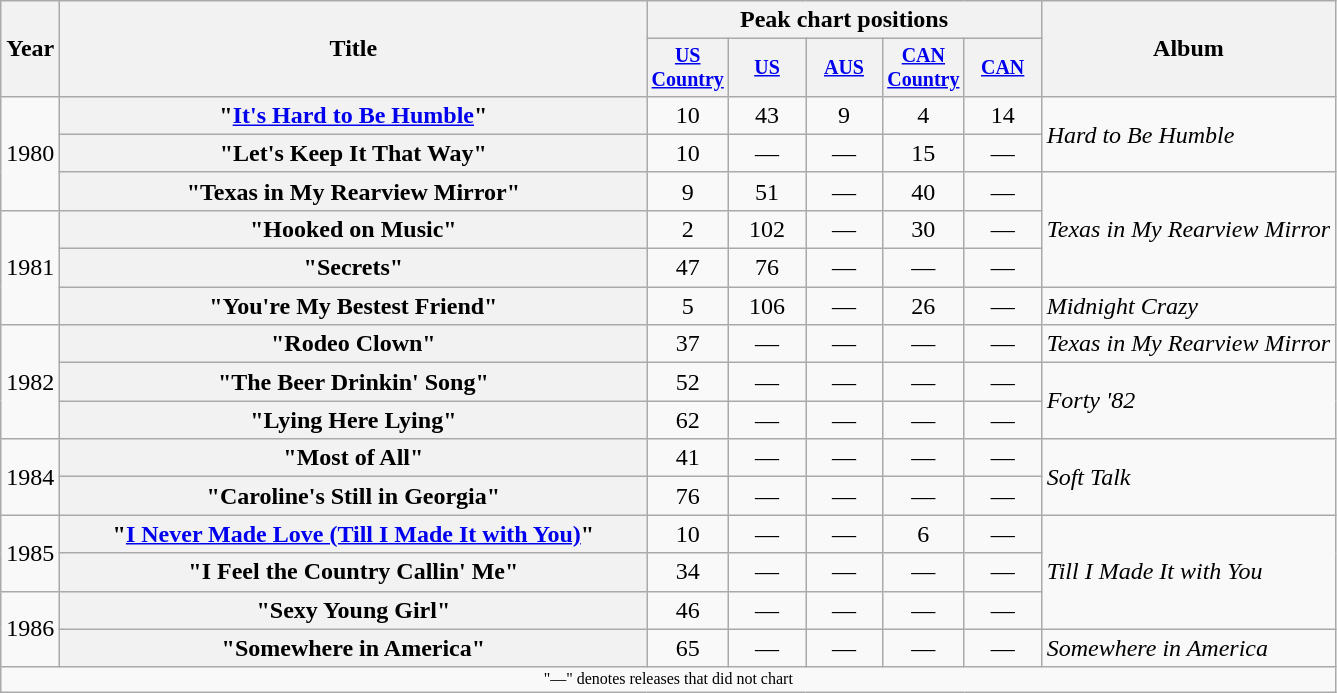<table class="wikitable plainrowheaders" style=text-align:center;>
<tr>
<th scope="col" rowspan="2">Year</th>
<th scope="col" rowspan="2" style="width:24em;">Title</th>
<th scope="col" colspan="5">Peak chart positions</th>
<th scope="col" rowspan="2">Album</th>
</tr>
<tr style="font-size:smaller;">
<th width="45"><a href='#'>US Country</a><br></th>
<th width="45"><a href='#'>US</a><br></th>
<th width="45"><a href='#'>AUS</a><br></th>
<th width="45"><a href='#'>CAN Country</a></th>
<th width="45"><a href='#'>CAN</a></th>
</tr>
<tr>
<td rowspan="3">1980</td>
<th scope="row">"<a href='#'>It's Hard to Be Humble</a>"</th>
<td>10</td>
<td>43</td>
<td>9</td>
<td>4</td>
<td>14</td>
<td align="left" rowspan="2"><em>Hard to Be Humble</em></td>
</tr>
<tr>
<th scope="row">"Let's Keep It That Way"</th>
<td>10</td>
<td>—</td>
<td>—</td>
<td>15</td>
<td>—</td>
</tr>
<tr>
<th scope="row">"Texas in My Rearview Mirror"</th>
<td>9</td>
<td>51</td>
<td>—</td>
<td>40</td>
<td>—</td>
<td align="left" rowspan="3"><em>Texas in My Rearview Mirror</em></td>
</tr>
<tr>
<td rowspan=3>1981</td>
<th scope="row">"Hooked on Music"</th>
<td>2</td>
<td>102</td>
<td>—</td>
<td>30</td>
<td>—</td>
</tr>
<tr>
<th scope="row">"Secrets"</th>
<td>47</td>
<td>76</td>
<td>—</td>
<td>—</td>
<td>—</td>
</tr>
<tr>
<th scope="row">"You're My Bestest Friend"</th>
<td>5</td>
<td>106</td>
<td>—</td>
<td>26</td>
<td>—</td>
<td align="left"><em>Midnight Crazy</em></td>
</tr>
<tr>
<td rowspan="3">1982</td>
<th scope="row">"Rodeo Clown"</th>
<td>37</td>
<td>—</td>
<td>—</td>
<td>—</td>
<td>—</td>
<td align="left"><em>Texas in My Rearview Mirror</em></td>
</tr>
<tr>
<th scope="row">"The Beer Drinkin' Song"</th>
<td>52</td>
<td>—</td>
<td>—</td>
<td>—</td>
<td>—</td>
<td align="left" rowspan="2"><em>Forty '82</em></td>
</tr>
<tr>
<th scope="row">"Lying Here Lying"</th>
<td>62</td>
<td>—</td>
<td>—</td>
<td>—</td>
<td>—</td>
</tr>
<tr>
<td rowspan=2>1984</td>
<th scope="row">"Most of All"</th>
<td>41</td>
<td>—</td>
<td>—</td>
<td>—</td>
<td>—</td>
<td align="left" rowspan="2"><em>Soft Talk</em></td>
</tr>
<tr>
<th scope="row">"Caroline's Still in Georgia"</th>
<td>76</td>
<td>—</td>
<td>—</td>
<td>—</td>
<td>—</td>
</tr>
<tr>
<td rowspan="2">1985</td>
<th scope="row">"<a href='#'>I Never Made Love (Till I Made It with You)</a>"</th>
<td>10</td>
<td>—</td>
<td>—</td>
<td>6</td>
<td>—</td>
<td align="left" rowspan="3"><em>Till I Made It with You</em></td>
</tr>
<tr>
<th scope="row">"I Feel the Country Callin' Me"</th>
<td>34</td>
<td>—</td>
<td>—</td>
<td>—</td>
<td>—</td>
</tr>
<tr>
<td rowspan=2>1986</td>
<th scope="row">"Sexy Young Girl"</th>
<td>46</td>
<td>—</td>
<td>—</td>
<td>—</td>
<td>—</td>
</tr>
<tr>
<th scope="row">"Somewhere in America"</th>
<td>65</td>
<td>—</td>
<td>—</td>
<td>—</td>
<td>—</td>
<td align="left"><em>Somewhere in America</em></td>
</tr>
<tr>
<td colspan="8" style="font-size:8pt">"—" denotes releases that did not chart</td>
</tr>
</table>
